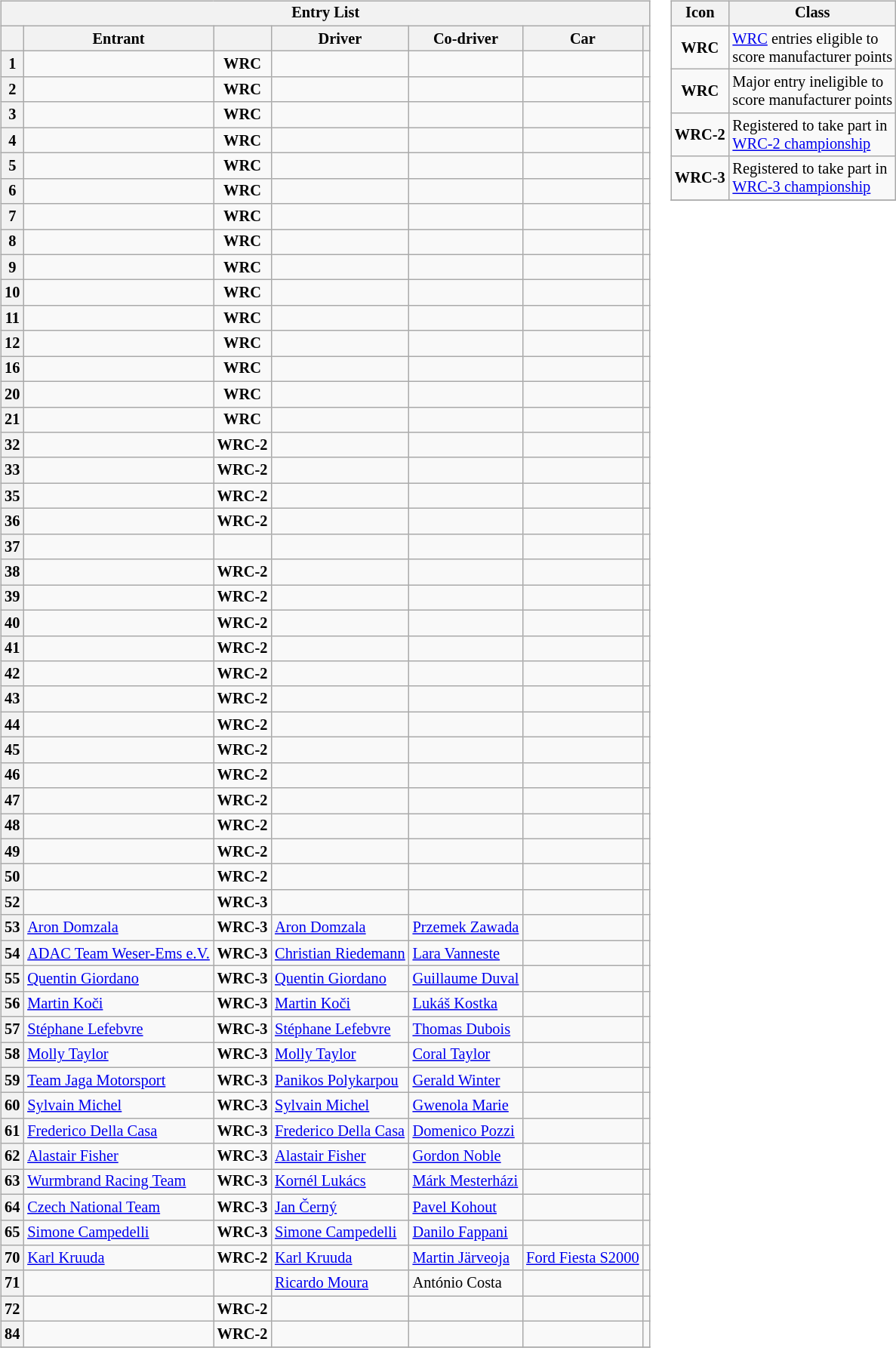<table>
<tr>
<td><br><table class="wikitable plainrowheaders sortable" style="font-size: 85%">
<tr>
<th scope=row colspan="7" style="text-align: center;"><strong>Entry List</strong></th>
</tr>
<tr>
<th scope=col></th>
<th scope=col>Entrant</th>
<th scope=col></th>
<th scope=col>Driver</th>
<th scope=col>Co-driver</th>
<th scope=col>Car</th>
<th scope=col></th>
</tr>
<tr>
<th scope=row style="text-align: center;">1</th>
<td></td>
<td align="center"><strong><span>WRC</span></strong></td>
<td></td>
<td></td>
<td></td>
<td align="center"></td>
</tr>
<tr>
<th scope=row style="text-align: center;">2</th>
<td></td>
<td align="center"><strong><span>WRC</span></strong></td>
<td></td>
<td></td>
<td></td>
<td align="center"></td>
</tr>
<tr>
<th scope=row style="text-align: center;">3</th>
<td></td>
<td align="center"><strong><span>WRC</span></strong></td>
<td></td>
<td></td>
<td></td>
<td align="center"></td>
</tr>
<tr>
<th scope=row style="text-align: center;">4</th>
<td></td>
<td align="center"><strong><span>WRC</span></strong></td>
<td></td>
<td></td>
<td></td>
<td align="center"></td>
</tr>
<tr>
<th scope=row style="text-align: center;">5</th>
<td></td>
<td align="center"><strong><span>WRC</span></strong></td>
<td></td>
<td></td>
<td></td>
<td align="center"></td>
</tr>
<tr>
<th scope=row style="text-align: center;">6</th>
<td></td>
<td align="center"><strong><span>WRC</span></strong></td>
<td></td>
<td></td>
<td></td>
<td align="center"></td>
</tr>
<tr>
<th scope=row style="text-align: center;">7</th>
<td></td>
<td align="center"><strong><span>WRC</span></strong></td>
<td></td>
<td></td>
<td></td>
<td align="center"></td>
</tr>
<tr>
<th scope=row style="text-align: center;">8</th>
<td></td>
<td align="center"><strong><span>WRC</span></strong></td>
<td></td>
<td></td>
<td></td>
<td align="center"></td>
</tr>
<tr>
<th scope=row style="text-align: center;">9</th>
<td></td>
<td align="center"><strong><span>WRC</span></strong></td>
<td></td>
<td></td>
<td></td>
<td align="center"></td>
</tr>
<tr>
<th scope=row style="text-align: center;">10</th>
<td></td>
<td align="center"><strong><span>WRC</span></strong></td>
<td></td>
<td></td>
<td></td>
<td align="center"></td>
</tr>
<tr>
<th scope=row style="text-align: center;">11</th>
<td></td>
<td align="center"><strong><span>WRC</span></strong></td>
<td></td>
<td></td>
<td></td>
<td align="center"></td>
</tr>
<tr>
<th scope=row style="text-align: center;">12</th>
<td></td>
<td align="center"><strong><span>WRC</span></strong></td>
<td></td>
<td></td>
<td></td>
<td align="center"></td>
</tr>
<tr>
<th scope=row style="text-align: center;">16</th>
<td></td>
<td align="center"><strong><span>WRC</span></strong></td>
<td></td>
<td></td>
<td></td>
<td align="center"></td>
</tr>
<tr>
<th scope=row style="text-align: center;">20</th>
<td></td>
<td align="center"><strong><span>WRC</span></strong></td>
<td></td>
<td></td>
<td></td>
<td align="center"></td>
</tr>
<tr>
<th scope=row style="text-align: center;">21</th>
<td></td>
<td align="center"><strong><span>WRC</span></strong></td>
<td></td>
<td></td>
<td></td>
<td align="center"></td>
</tr>
<tr>
<th scope=row style="text-align: center;">32</th>
<td></td>
<td align="center"><strong><span>WRC-2</span></strong></td>
<td></td>
<td></td>
<td></td>
<td align="center"></td>
</tr>
<tr>
<th scope=row style="text-align: center;">33</th>
<td></td>
<td align="center"><strong><span>WRC-2</span></strong></td>
<td></td>
<td></td>
<td></td>
<td align="center"></td>
</tr>
<tr>
<th scope=row style="text-align: center;">35</th>
<td></td>
<td align="center"><strong><span>WRC-2</span></strong></td>
<td></td>
<td></td>
<td></td>
<td align="center"></td>
</tr>
<tr>
<th scope=row style="text-align: center;">36</th>
<td></td>
<td align="center"><strong><span>WRC-2</span></strong></td>
<td></td>
<td></td>
<td></td>
<td align="center"></td>
</tr>
<tr>
<th scope=row style="text-align: center;">37</th>
<td></td>
<td align="center"></td>
<td></td>
<td></td>
<td></td>
<td align="center"></td>
</tr>
<tr>
<th scope=row style="text-align: center;">38</th>
<td></td>
<td align="center"><strong><span>WRC-2</span></strong></td>
<td></td>
<td></td>
<td></td>
<td align="center"></td>
</tr>
<tr>
<th scope=row style="text-align: center;">39</th>
<td></td>
<td align="center"><strong><span>WRC-2</span></strong></td>
<td></td>
<td></td>
<td></td>
<td align="center"></td>
</tr>
<tr>
<th scope=row style="text-align: center;">40</th>
<td></td>
<td align="center"><strong><span>WRC-2</span></strong></td>
<td></td>
<td></td>
<td></td>
<td align="center"></td>
</tr>
<tr>
<th scope=row style="text-align: center;">41</th>
<td></td>
<td align="center"><strong><span>WRC-2</span></strong></td>
<td></td>
<td></td>
<td></td>
<td align="center"></td>
</tr>
<tr>
<th scope=row style="text-align: center;">42</th>
<td></td>
<td align="center"><strong><span>WRC-2</span></strong></td>
<td></td>
<td></td>
<td></td>
<td align="center"></td>
</tr>
<tr>
<th scope=row style="text-align: center;">43</th>
<td></td>
<td align="center"><strong><span>WRC-2</span></strong></td>
<td></td>
<td></td>
<td></td>
<td align="center"></td>
</tr>
<tr>
<th scope=row style="text-align: center;">44</th>
<td></td>
<td align="center"><strong><span>WRC-2</span></strong></td>
<td></td>
<td></td>
<td></td>
<td align="center"></td>
</tr>
<tr>
<th scope=row style="text-align: center;">45</th>
<td></td>
<td align="center"><strong><span>WRC-2</span></strong></td>
<td></td>
<td></td>
<td></td>
<td align="center"></td>
</tr>
<tr>
<th scope=row style="text-align: center;">46</th>
<td></td>
<td align="center"><strong><span>WRC-2</span></strong></td>
<td></td>
<td></td>
<td></td>
<td align="center"></td>
</tr>
<tr>
<th scope=row style="text-align: center;">47</th>
<td></td>
<td align="center"><strong><span>WRC-2</span></strong></td>
<td></td>
<td></td>
<td></td>
<td align="center"></td>
</tr>
<tr>
<th scope=row style="text-align: center;">48</th>
<td></td>
<td align="center"><strong><span>WRC-2</span></strong></td>
<td></td>
<td></td>
<td></td>
<td align="center"></td>
</tr>
<tr>
<th scope=row style="text-align: center;">49</th>
<td></td>
<td align="center"><strong><span>WRC-2</span></strong></td>
<td></td>
<td></td>
<td></td>
<td align="center"></td>
</tr>
<tr>
<th scope=row style="text-align: center;">50</th>
<td></td>
<td align="center"><strong><span>WRC-2</span></strong></td>
<td></td>
<td></td>
<td></td>
<td align="center"></td>
</tr>
<tr>
<th scope=row style="text-align: center;">52</th>
<td></td>
<td align="center"><strong><span>WRC-3</span></strong></td>
<td></td>
<td></td>
<td></td>
<td align="center"></td>
</tr>
<tr>
<th scope=row style="text-align: center;">53</th>
<td> <a href='#'>Aron Domzala</a></td>
<td align="center"><strong><span>WRC-3</span></strong></td>
<td> <a href='#'>Aron Domzala</a></td>
<td> <a href='#'>Przemek Zawada</a></td>
<td></td>
<td align="center"></td>
</tr>
<tr>
<th scope=row style="text-align: center;">54</th>
<td> <a href='#'>ADAC Team Weser-Ems e.V.</a></td>
<td align="center"><strong><span>WRC-3</span></strong></td>
<td> <a href='#'>Christian Riedemann</a></td>
<td> <a href='#'>Lara  Vanneste</a></td>
<td></td>
<td align="center"></td>
</tr>
<tr>
<th scope=row style="text-align: center;">55</th>
<td> <a href='#'>Quentin Giordano</a></td>
<td align="center"><strong><span>WRC-3</span></strong></td>
<td> <a href='#'>Quentin Giordano</a></td>
<td> <a href='#'>Guillaume Duval</a></td>
<td></td>
<td align="center"></td>
</tr>
<tr>
<th scope=row style="text-align: center;">56</th>
<td> <a href='#'>Martin Koči</a></td>
<td align="center"><strong><span>WRC-3</span></strong></td>
<td> <a href='#'>Martin Koči</a></td>
<td> <a href='#'>Lukáš Kostka</a></td>
<td></td>
<td align="center"></td>
</tr>
<tr>
<th scope=row style="text-align: center;">57</th>
<td> <a href='#'>Stéphane Lefebvre</a></td>
<td align="center"><strong><span>WRC-3</span></strong></td>
<td> <a href='#'>Stéphane Lefebvre</a></td>
<td> <a href='#'>Thomas Dubois</a></td>
<td></td>
<td align="center"></td>
</tr>
<tr>
<th scope=row style="text-align: center;">58</th>
<td> <a href='#'>Molly Taylor</a></td>
<td align="center"><strong><span>WRC-3</span></strong></td>
<td> <a href='#'>Molly Taylor</a></td>
<td> <a href='#'>Coral Taylor</a></td>
<td></td>
<td align="center"></td>
</tr>
<tr>
<th scope=row style="text-align: center;">59</th>
<td> <a href='#'>Team Jaga Motorsport</a></td>
<td align="center"><strong><span>WRC-3</span></strong></td>
<td> <a href='#'>Panikos Polykarpou</a></td>
<td> <a href='#'>Gerald Winter</a></td>
<td></td>
<td align="center"></td>
</tr>
<tr>
<th scope=row style="text-align: center;">60</th>
<td> <a href='#'>Sylvain Michel</a></td>
<td align="center"><strong><span>WRC-3</span></strong></td>
<td> <a href='#'>Sylvain Michel</a></td>
<td> <a href='#'>Gwenola Marie</a></td>
<td></td>
<td align="center"></td>
</tr>
<tr>
<th scope=row style="text-align: center;">61</th>
<td> <a href='#'>Frederico Della Casa</a></td>
<td align="center"><strong><span>WRC-3</span></strong></td>
<td> <a href='#'>Frederico Della Casa</a></td>
<td> <a href='#'>Domenico Pozzi</a></td>
<td></td>
<td align="center"></td>
</tr>
<tr>
<th scope=row style="text-align: center;">62</th>
<td> <a href='#'>Alastair Fisher</a></td>
<td align="center"><strong><span>WRC-3</span></strong></td>
<td> <a href='#'>Alastair Fisher</a></td>
<td> <a href='#'>Gordon Noble</a></td>
<td></td>
<td align="center"></td>
</tr>
<tr>
<th scope=row style="text-align: center;">63</th>
<td> <a href='#'>Wurmbrand Racing Team</a></td>
<td align="center"><strong><span>WRC-3</span></strong></td>
<td> <a href='#'>Kornél Lukács</a></td>
<td> <a href='#'>Márk Mesterházi</a></td>
<td></td>
<td align="center"></td>
</tr>
<tr>
<th scope=row style="text-align: center;">64</th>
<td> <a href='#'>Czech National Team</a></td>
<td align="center"><strong><span>WRC-3</span></strong></td>
<td> <a href='#'>Jan Černý</a></td>
<td> <a href='#'>Pavel Kohout</a></td>
<td></td>
<td align="center"></td>
</tr>
<tr>
<th scope=row style="text-align: center;">65</th>
<td> <a href='#'>Simone Campedelli</a></td>
<td align="center"><strong><span>WRC-3</span></strong></td>
<td> <a href='#'>Simone Campedelli</a></td>
<td> <a href='#'>Danilo Fappani</a></td>
<td></td>
<td align="center"></td>
</tr>
<tr>
<th scope=row style="text-align: center;">70</th>
<td> <a href='#'>Karl Kruuda</a></td>
<td align="center"><strong><span>WRC-2</span></strong></td>
<td> <a href='#'>Karl Kruuda</a></td>
<td> <a href='#'>Martin Järveoja</a></td>
<td><a href='#'>Ford Fiesta S2000</a></td>
<td align="center"></td>
</tr>
<tr>
<th scope=row style="text-align: center;">71</th>
<td></td>
<td align="center"></td>
<td> <a href='#'>Ricardo Moura</a></td>
<td> António Costa</td>
<td></td>
<td align="center"></td>
</tr>
<tr>
<th scope=row style="text-align: center;">72</th>
<td></td>
<td align="center"><strong><span>WRC-2</span></strong></td>
<td></td>
<td></td>
<td></td>
<td align="center"></td>
</tr>
<tr>
<th scope=row style="text-align: center;">84</th>
<td></td>
<td align="center"><strong><span>WRC-2</span></strong></td>
<td></td>
<td></td>
<td></td>
<td align="center"></td>
</tr>
<tr>
</tr>
</table>
</td>
<td valign="top"><br><table align="right" class="wikitable" style="font-size: 85%;">
<tr>
<th>Icon</th>
<th>Class</th>
</tr>
<tr>
<td align="center"><strong><span>WRC</span></strong></td>
<td><a href='#'>WRC</a> entries eligible to<br>score manufacturer points</td>
</tr>
<tr>
<td align="center"><strong><span>WRC</span></strong></td>
<td>Major entry ineligible to<br>score manufacturer points</td>
</tr>
<tr>
<td align="center"><strong><span>WRC-2</span></strong></td>
<td>Registered to take part in<br><a href='#'>WRC-2 championship</a></td>
</tr>
<tr>
<td align="center"><strong><span>WRC-3</span></strong></td>
<td>Registered to take part in<br><a href='#'>WRC-3 championship</a></td>
</tr>
<tr>
</tr>
</table>
</td>
</tr>
</table>
